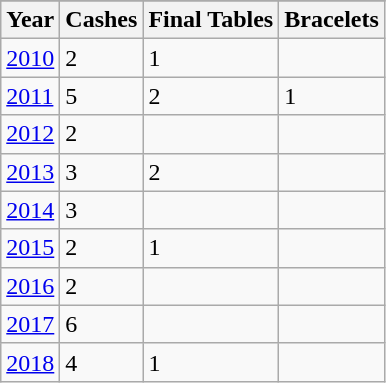<table class="wikitable">
<tr>
</tr>
<tr>
<th>Year</th>
<th>Cashes</th>
<th>Final Tables</th>
<th>Bracelets</th>
</tr>
<tr>
<td><a href='#'>2010</a></td>
<td>2</td>
<td>1</td>
<td></td>
</tr>
<tr>
<td><a href='#'>2011</a></td>
<td>5</td>
<td>2</td>
<td>1</td>
</tr>
<tr>
<td><a href='#'>2012</a></td>
<td>2</td>
<td></td>
<td></td>
</tr>
<tr>
<td><a href='#'>2013</a></td>
<td>3</td>
<td>2</td>
<td></td>
</tr>
<tr>
<td><a href='#'>2014</a></td>
<td>3</td>
<td></td>
<td></td>
</tr>
<tr>
<td><a href='#'>2015</a></td>
<td>2</td>
<td>1</td>
<td></td>
</tr>
<tr>
<td><a href='#'>2016</a></td>
<td>2</td>
<td></td>
<td></td>
</tr>
<tr>
<td><a href='#'>2017</a></td>
<td>6</td>
<td></td>
<td></td>
</tr>
<tr>
<td><a href='#'>2018</a></td>
<td>4</td>
<td>1</td>
<td></td>
</tr>
</table>
